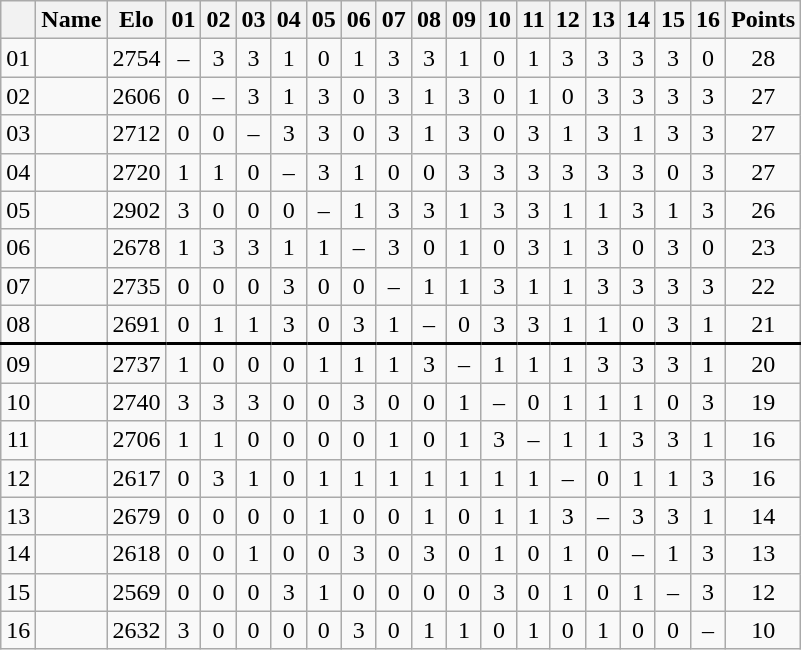<table class="wikitable" style="text-align:center">
<tr>
<th></th>
<th>Name</th>
<th>Elo</th>
<th>01</th>
<th>02</th>
<th>03</th>
<th>04</th>
<th>05</th>
<th>06</th>
<th>07</th>
<th>08</th>
<th>09</th>
<th>10</th>
<th>11</th>
<th>12</th>
<th>13</th>
<th>14</th>
<th>15</th>
<th>16</th>
<th>Points</th>
</tr>
<tr>
<td>01</td>
<td style="text-align:left;" data-sort-value="Duda"></td>
<td>2754</td>
<td>–</td>
<td>3</td>
<td>3</td>
<td>1</td>
<td>0</td>
<td>1</td>
<td>3</td>
<td>3</td>
<td>1</td>
<td>0</td>
<td>1</td>
<td>3</td>
<td>3</td>
<td>3</td>
<td>3</td>
<td>0</td>
<td>28</td>
</tr>
<tr>
<td>02</td>
<td style="text-align:left;" data-sort-value="Gukesh"></td>
<td>2606</td>
<td>0</td>
<td>–</td>
<td>3</td>
<td>1</td>
<td>3</td>
<td>0</td>
<td>3</td>
<td>1</td>
<td>3</td>
<td>0</td>
<td>1</td>
<td>0</td>
<td>3</td>
<td>3</td>
<td>3</td>
<td>3</td>
<td>27</td>
</tr>
<tr>
<td>03</td>
<td style="text-align:left;" data-sort-value="Mamedyarov"></td>
<td>2712</td>
<td>0</td>
<td>0</td>
<td>–</td>
<td>3</td>
<td>3</td>
<td>0</td>
<td>3</td>
<td>1</td>
<td>3</td>
<td>0</td>
<td>3</td>
<td>1</td>
<td>3</td>
<td>1</td>
<td>3</td>
<td>3</td>
<td>27</td>
</tr>
<tr>
<td>04</td>
<td style="text-align:left;" data-sort-value="Erigaisi"></td>
<td>2720</td>
<td>1</td>
<td>1</td>
<td>0</td>
<td>–</td>
<td>3</td>
<td>1</td>
<td>0</td>
<td>0</td>
<td>3</td>
<td>3</td>
<td>3</td>
<td>3</td>
<td>3</td>
<td>3</td>
<td>0</td>
<td>3</td>
<td>27</td>
</tr>
<tr>
<td>05</td>
<td style="text-align:left;" data-sort-value="Carlsen"></td>
<td>2902</td>
<td>3</td>
<td>0</td>
<td>0</td>
<td>0</td>
<td>–</td>
<td>1</td>
<td>3</td>
<td>3</td>
<td>1</td>
<td>3</td>
<td>3</td>
<td>1</td>
<td>1</td>
<td>3</td>
<td>1</td>
<td>3</td>
<td>26</td>
</tr>
<tr>
<td>06</td>
<td style="text-align:left;" data-sort-value="Abdusattorov"></td>
<td>2678</td>
<td>1</td>
<td>3</td>
<td>3</td>
<td>1</td>
<td>1</td>
<td>–</td>
<td>3</td>
<td>0</td>
<td>1</td>
<td>0</td>
<td>3</td>
<td>1</td>
<td>3</td>
<td>0</td>
<td>3</td>
<td>0</td>
<td>23</td>
</tr>
<tr>
<td>07</td>
<td style="text-align:left;" data-sort-value="Rapport"></td>
<td>2735</td>
<td>0</td>
<td>0</td>
<td>0</td>
<td>3</td>
<td>0</td>
<td>0</td>
<td>–</td>
<td>1</td>
<td>1</td>
<td>3</td>
<td>1</td>
<td>1</td>
<td>3</td>
<td>3</td>
<td>3</td>
<td>3</td>
<td>22</td>
</tr>
<tr>
<td>08</td>
<td style="text-align:left;" data-sort-value="Vidit"></td>
<td>2691</td>
<td>0</td>
<td>1</td>
<td>1</td>
<td>3</td>
<td>0</td>
<td>3</td>
<td>1</td>
<td>–</td>
<td>0</td>
<td>3</td>
<td>3</td>
<td>1</td>
<td>1</td>
<td>0</td>
<td>3</td>
<td>1</td>
<td>21</td>
</tr>
<tr>
<td style="border-top: 2px solid #000000;">09</td>
<td style="text-align:left; border-top: 2px solid #000000;" data-sort-value="Giri"></td>
<td style="border-top: 2px solid #000000;">2737</td>
<td style="border-top: 2px solid #000000;">1</td>
<td style="border-top: 2px solid #000000;">0</td>
<td style="border-top: 2px solid #000000;">0</td>
<td style="border-top: 2px solid #000000;">0</td>
<td style="border-top: 2px solid #000000;">1</td>
<td style="border-top: 2px solid #000000;">1</td>
<td style="border-top: 2px solid #000000;">1</td>
<td style="border-top: 2px solid #000000;">3</td>
<td style="border-top: 2px solid #000000;">–</td>
<td style="border-top: 2px solid #000000;">1</td>
<td style="border-top: 2px solid #000000;">1</td>
<td style="border-top: 2px solid #000000;">1</td>
<td style="border-top: 2px solid #000000;">3</td>
<td style="border-top: 2px solid #000000;">3</td>
<td style="border-top: 2px solid #000000;">3</td>
<td style="border-top: 2px solid #000000;">1</td>
<td style="border-top: 2px solid #000000;">20</td>
</tr>
<tr>
<td>10</td>
<td style="text-align:left;" data-sort-value="Keymer"></td>
<td>2740</td>
<td>3</td>
<td>3</td>
<td>3</td>
<td>0</td>
<td>0</td>
<td>3</td>
<td>0</td>
<td>0</td>
<td>1</td>
<td>–</td>
<td>0</td>
<td>1</td>
<td>1</td>
<td>1</td>
<td>0</td>
<td>3</td>
<td>19</td>
</tr>
<tr>
<td>11</td>
<td style="text-align:left;" data-sort-value="Gujarro"></td>
<td>2706</td>
<td>1</td>
<td>1</td>
<td>0</td>
<td>0</td>
<td>0</td>
<td>0</td>
<td>1</td>
<td>0</td>
<td>1</td>
<td>3</td>
<td>–</td>
<td>1</td>
<td>1</td>
<td>3</td>
<td>3</td>
<td>1</td>
<td>16</td>
</tr>
<tr>
<td>12</td>
<td style="text-align:left;" data-sort-value="Naroditsky"></td>
<td>2617</td>
<td>0</td>
<td>3</td>
<td>1</td>
<td>0</td>
<td>1</td>
<td>1</td>
<td>1</td>
<td>1</td>
<td>1</td>
<td>1</td>
<td>1</td>
<td>–</td>
<td>0</td>
<td>1</td>
<td>1</td>
<td>3</td>
<td>16</td>
</tr>
<tr>
<td>13</td>
<td style="text-align:left;" data-sort-value="Harikrishna"></td>
<td>2679</td>
<td>0</td>
<td>0</td>
<td>0</td>
<td>0</td>
<td>1</td>
<td>0</td>
<td>0</td>
<td>1</td>
<td>0</td>
<td>1</td>
<td>1</td>
<td>3</td>
<td>–</td>
<td>3</td>
<td>3</td>
<td>1</td>
<td>14</td>
</tr>
<tr>
<td>14</td>
<td style="text-align:left;" data-sort-value="Hansen"></td>
<td>2618</td>
<td>0</td>
<td>0</td>
<td>1</td>
<td>0</td>
<td>0</td>
<td>3</td>
<td>0</td>
<td>3</td>
<td>0</td>
<td>1</td>
<td>0</td>
<td>1</td>
<td>0</td>
<td>–</td>
<td>1</td>
<td>3</td>
<td>13</td>
</tr>
<tr>
<td>15</td>
<td style="text-align:left;" data-sort-value="Mittal"></td>
<td>2569</td>
<td>0</td>
<td>0</td>
<td>0</td>
<td>3</td>
<td>1</td>
<td>0</td>
<td>0</td>
<td>0</td>
<td>0</td>
<td>3</td>
<td>0</td>
<td>1</td>
<td>0</td>
<td>1</td>
<td>–</td>
<td>3</td>
<td>12</td>
</tr>
<tr>
<td>16</td>
<td style="text-align:left;" data-sort-value="Grandelius"></td>
<td>2632</td>
<td>3</td>
<td>0</td>
<td>0</td>
<td>0</td>
<td>0</td>
<td>3</td>
<td>0</td>
<td>1</td>
<td>1</td>
<td>0</td>
<td>1</td>
<td>0</td>
<td>1</td>
<td>0</td>
<td>0</td>
<td>–</td>
<td>10</td>
</tr>
</table>
